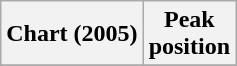<table class="wikitable plainrowheaders" style="text-align:center">
<tr>
<th scope="col">Chart (2005)</th>
<th scope="col">Peak<br>position</th>
</tr>
<tr>
</tr>
</table>
